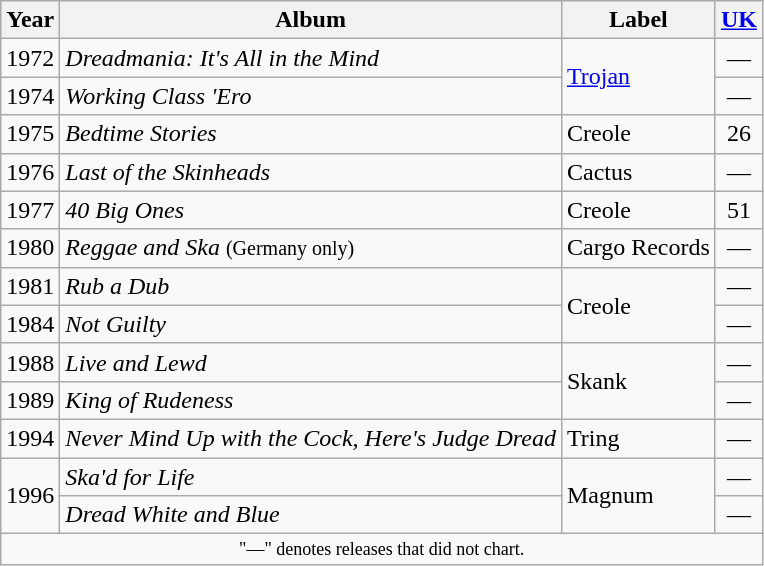<table class="wikitable">
<tr>
<th>Year</th>
<th>Album</th>
<th>Label</th>
<th style="width:15px;"><a href='#'>UK</a><br></th>
</tr>
<tr>
<td>1972</td>
<td><em>Dreadmania: It's All in the Mind</em></td>
<td rowspan="2"><a href='#'>Trojan</a></td>
<td align=center>—</td>
</tr>
<tr>
<td>1974</td>
<td><em>Working Class 'Ero</em></td>
<td align=center>—</td>
</tr>
<tr>
<td>1975</td>
<td><em>Bedtime Stories</em></td>
<td>Creole</td>
<td align=center>26</td>
</tr>
<tr>
<td>1976</td>
<td><em>Last of the Skinheads</em></td>
<td>Cactus</td>
<td align=center>—</td>
</tr>
<tr>
<td>1977</td>
<td><em>40 Big Ones</em></td>
<td>Creole</td>
<td align=center>51</td>
</tr>
<tr>
<td>1980</td>
<td><em>Reggae and Ska</em> <small>(Germany only)</small></td>
<td>Cargo Records</td>
<td align=center>—</td>
</tr>
<tr>
<td>1981</td>
<td><em>Rub a Dub</em></td>
<td rowspan="2">Creole</td>
<td align=center>—</td>
</tr>
<tr>
<td>1984</td>
<td><em>Not Guilty</em></td>
<td align=center>—</td>
</tr>
<tr>
<td>1988</td>
<td><em>Live and Lewd</em></td>
<td rowspan="2">Skank</td>
<td align=center>—</td>
</tr>
<tr>
<td>1989</td>
<td><em>King of Rudeness</em></td>
<td align=center>—</td>
</tr>
<tr>
<td>1994</td>
<td><em>Never Mind Up with the Cock, Here's Judge Dread</em></td>
<td>Tring</td>
<td align=center>—</td>
</tr>
<tr>
<td rowspan="2">1996</td>
<td><em>Ska'd for Life</em></td>
<td rowspan="2">Magnum</td>
<td align=center>—</td>
</tr>
<tr>
<td><em>Dread White and Blue</em></td>
<td align=center>—</td>
</tr>
<tr>
<td colspan="4" style="text-align:center; font-size:9pt;">"—" denotes releases that did not chart.</td>
</tr>
</table>
